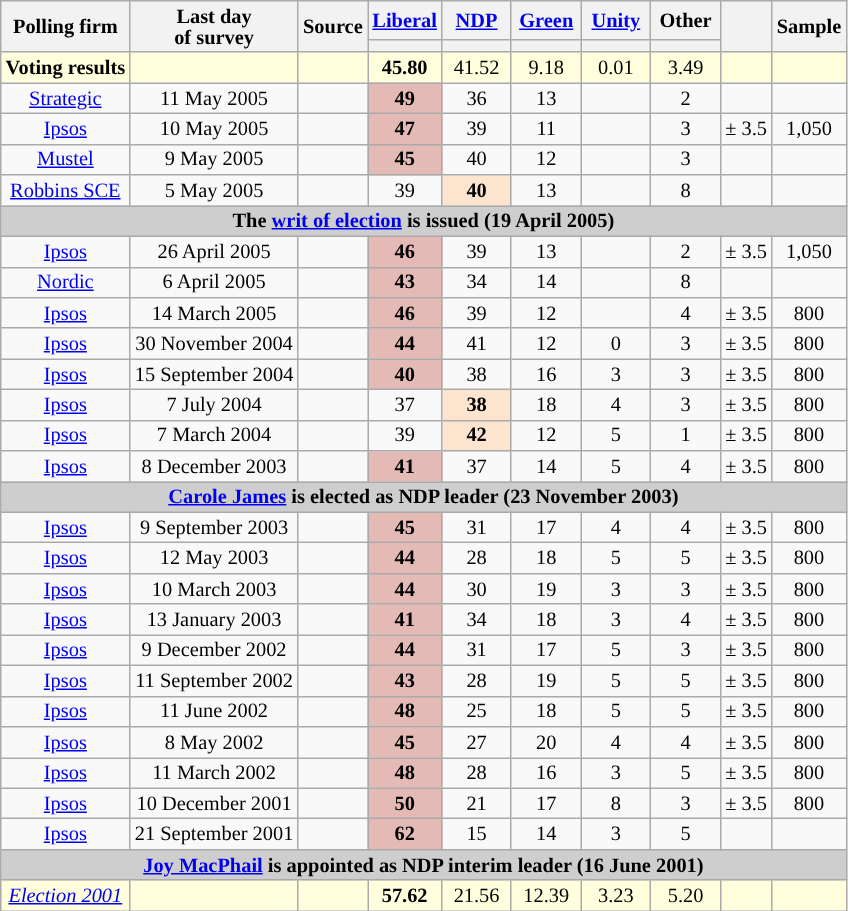<table class="wikitable sortable mw-datatable" style="text-align:center;font-size:85%;line-height:14px">
<tr>
<th rowspan="2">Polling firm</th>
<th rowspan="2">Last day <br>of survey</th>
<th rowspan="2">Source</th>
<th style="width:40px;" class="unsortable"><a href='#'>Liberal</a></th>
<th style="width:40px;" class="unsortable"><a href='#'>NDP</a></th>
<th style="width:40px;" class="unsortable"><a href='#'>Green</a></th>
<th style="width:40px;" class="unsortable"><a href='#'>Unity</a></th>
<th class="unsortable" style="width:40px;">Other</th>
<th rowspan="2"></th>
<th rowspan="2">Sample</th>
</tr>
<tr style="line-height:5px;">
<th style="background:"></th>
<th style="background:"></th>
<th style="background:"></th>
<th style="background:"></th>
<th style="background:"></th>
</tr>
<tr style="background:#ffd">
<td><strong>Voting results</strong></td>
<td></td>
<td></td>
<td><strong>45.80</strong></td>
<td>41.52</td>
<td>9.18</td>
<td>0.01</td>
<td>3.49</td>
<td></td>
<td></td>
</tr>
<tr>
<td><a href='#'>Strategic</a></td>
<td>11 May 2005</td>
<td></td>
<td style="background:#e4bab7"><strong>49</strong></td>
<td>36</td>
<td>13</td>
<td></td>
<td>2</td>
<td></td>
<td></td>
</tr>
<tr>
<td><a href='#'>Ipsos</a></td>
<td>10 May 2005</td>
<td></td>
<td style="background:#e4bab7"><strong>47</strong></td>
<td>39</td>
<td>11</td>
<td></td>
<td>3</td>
<td>± 3.5</td>
<td>1,050</td>
</tr>
<tr>
<td><a href='#'>Mustel</a></td>
<td>9 May 2005</td>
<td></td>
<td style="background:#e4bab7"><strong>45</strong></td>
<td>40</td>
<td>12</td>
<td></td>
<td>3</td>
<td></td>
<td></td>
</tr>
<tr>
<td><a href='#'>Robbins SCE</a></td>
<td>5 May 2005</td>
<td></td>
<td>39</td>
<td style="background:#fce4cf"><strong>40</strong></td>
<td>13</td>
<td></td>
<td>8</td>
<td></td>
<td></td>
</tr>
<tr>
<td colspan=10 align="center" style="background-color:#CECECE;"><strong>The <a href='#'>writ of election</a> is issued (19 April 2005)</strong></td>
</tr>
<tr>
<td><a href='#'>Ipsos</a></td>
<td>26 April 2005</td>
<td></td>
<td style="background:#e4bab7"><strong>46</strong></td>
<td>39</td>
<td>13</td>
<td></td>
<td>2</td>
<td>± 3.5</td>
<td>1,050</td>
</tr>
<tr>
<td><a href='#'>Nordic</a></td>
<td>6 April 2005</td>
<td></td>
<td style="background:#e4bab7"><strong>43</strong></td>
<td>34</td>
<td>14</td>
<td></td>
<td>8</td>
<td></td>
<td></td>
</tr>
<tr>
<td><a href='#'>Ipsos</a></td>
<td>14 March 2005</td>
<td></td>
<td style="background:#e4bab7"><strong>46</strong></td>
<td>39</td>
<td>12</td>
<td></td>
<td>4</td>
<td>± 3.5</td>
<td>800</td>
</tr>
<tr>
<td><a href='#'>Ipsos</a></td>
<td>30 November 2004</td>
<td></td>
<td style="background:#e4bab7"><strong>44</strong></td>
<td>41</td>
<td>12</td>
<td>0</td>
<td>3</td>
<td>± 3.5</td>
<td>800</td>
</tr>
<tr>
<td><a href='#'>Ipsos</a></td>
<td>15 September 2004</td>
<td></td>
<td style="background:#e4bab7"><strong>40</strong></td>
<td>38</td>
<td>16</td>
<td>3</td>
<td>3</td>
<td>± 3.5</td>
<td>800</td>
</tr>
<tr>
<td><a href='#'>Ipsos</a></td>
<td>7 July 2004</td>
<td></td>
<td>37</td>
<td style="background:#fce4cf"><strong>38</strong></td>
<td>18</td>
<td>4</td>
<td>3</td>
<td>± 3.5</td>
<td>800</td>
</tr>
<tr>
<td><a href='#'>Ipsos</a></td>
<td>7 March 2004</td>
<td></td>
<td>39</td>
<td style="background:#fce4cf"><strong>42</strong></td>
<td>12</td>
<td>5</td>
<td>1</td>
<td>± 3.5</td>
<td>800</td>
</tr>
<tr>
<td><a href='#'>Ipsos</a></td>
<td>8 December 2003</td>
<td></td>
<td style="background:#e4bab7"><strong>41</strong></td>
<td>37</td>
<td>14</td>
<td>5</td>
<td>4</td>
<td>± 3.5</td>
<td>800</td>
</tr>
<tr>
<td colspan=10 align="center" style="background-color:#CECECE;"><strong><a href='#'>Carole James</a> is elected as NDP leader (23 November 2003)</strong></td>
</tr>
<tr>
<td><a href='#'>Ipsos</a></td>
<td>9 September 2003</td>
<td></td>
<td style="background:#e4bab7"><strong>45</strong></td>
<td>31</td>
<td>17</td>
<td>4</td>
<td>4</td>
<td>± 3.5</td>
<td>800</td>
</tr>
<tr>
<td><a href='#'>Ipsos</a></td>
<td>12 May 2003</td>
<td></td>
<td style="background:#e4bab7"><strong>44</strong></td>
<td>28</td>
<td>18</td>
<td>5</td>
<td>5</td>
<td>± 3.5</td>
<td>800</td>
</tr>
<tr>
<td><a href='#'>Ipsos</a></td>
<td>10 March 2003</td>
<td></td>
<td style="background:#e4bab7"><strong>44</strong></td>
<td>30</td>
<td>19</td>
<td>3</td>
<td>3</td>
<td>± 3.5</td>
<td>800</td>
</tr>
<tr>
<td><a href='#'>Ipsos</a></td>
<td>13 January 2003</td>
<td></td>
<td style="background:#e4bab7"><strong>41</strong></td>
<td>34</td>
<td>18</td>
<td>3</td>
<td>4</td>
<td>± 3.5</td>
<td>800</td>
</tr>
<tr>
<td><a href='#'>Ipsos</a></td>
<td>9 December 2002</td>
<td></td>
<td style="background:#e4bab7"><strong>44</strong></td>
<td>31</td>
<td>17</td>
<td>5</td>
<td>3</td>
<td>± 3.5</td>
<td>800</td>
</tr>
<tr>
<td><a href='#'>Ipsos</a></td>
<td>11 September 2002</td>
<td></td>
<td style="background:#e4bab7"><strong>43</strong></td>
<td>28</td>
<td>19</td>
<td>5</td>
<td>5</td>
<td>± 3.5</td>
<td>800</td>
</tr>
<tr>
<td><a href='#'>Ipsos</a></td>
<td>11 June 2002</td>
<td></td>
<td style="background:#e4bab7"><strong>48</strong></td>
<td>25</td>
<td>18</td>
<td>5</td>
<td>5</td>
<td>± 3.5</td>
<td>800</td>
</tr>
<tr>
<td><a href='#'>Ipsos</a></td>
<td>8 May 2002</td>
<td></td>
<td style="background:#e4bab7"><strong>45</strong></td>
<td>27</td>
<td>20</td>
<td>4</td>
<td>4</td>
<td>± 3.5</td>
<td>800</td>
</tr>
<tr>
<td><a href='#'>Ipsos</a></td>
<td>11 March 2002</td>
<td></td>
<td style="background:#e4bab7"><strong>48</strong></td>
<td>28</td>
<td>16</td>
<td>3</td>
<td>5</td>
<td>± 3.5</td>
<td>800</td>
</tr>
<tr>
<td><a href='#'>Ipsos</a></td>
<td>10 December 2001</td>
<td></td>
<td style="background:#e4bab7"><strong>50</strong></td>
<td>21</td>
<td>17</td>
<td>8</td>
<td>3</td>
<td>± 3.5</td>
<td>800</td>
</tr>
<tr>
<td><a href='#'>Ipsos</a></td>
<td>21 September 2001</td>
<td></td>
<td style="background:#e4bab7"><strong>62</strong></td>
<td>15</td>
<td>14</td>
<td>3</td>
<td>5</td>
<td></td>
<td></td>
</tr>
<tr>
<td colspan=10 align="center" style="background-color:#CECECE;"><strong><a href='#'>Joy MacPhail</a> is appointed as NDP interim leader (16 June 2001)</strong></td>
</tr>
<tr style="background:#ffd">
<td><a href='#'><em>Election 2001</em></a></td>
<td></td>
<td></td>
<td><strong>57.62</strong></td>
<td>21.56</td>
<td>12.39</td>
<td>3.23</td>
<td>5.20</td>
<td></td>
<td></td>
</tr>
</table>
